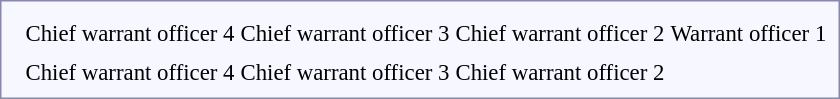<table style="border:1px solid #8888aa; background-color:#f7f8ff; padding:5px; font-size:95%; margin: 0px 12px 12px 0px;">
<tr style="text-align:center;">
<th rowspan=2><strong></strong><br></th>
<td rowspan=2 colspan=2></td>
<td colspan=2></td>
<td colspan=2></td>
<td colspan=2></td>
<td colspan=2></td>
</tr>
<tr style="text-align:center;">
<td colspan=2>Chief warrant officer 4</td>
<td colspan=2>Chief warrant officer 3</td>
<td colspan=2>Chief warrant officer 2</td>
<td colspan=2>Warrant officer 1</td>
</tr>
<tr style="text-align:center;">
<th rowspan=2><strong></strong><br></th>
<td rowspan=2 colspan=2></td>
<td colspan=2></td>
<td colspan=2></td>
<td colspan=2></td>
<td colspan=2 rowspan=2></td>
</tr>
<tr style="text-align:center;">
<td colspan=2>Chief warrant officer 4</td>
<td colspan=2>Chief warrant officer 3</td>
<td colspan=2>Chief warrant officer 2<br><noinclude></td>
</tr>
</table>
